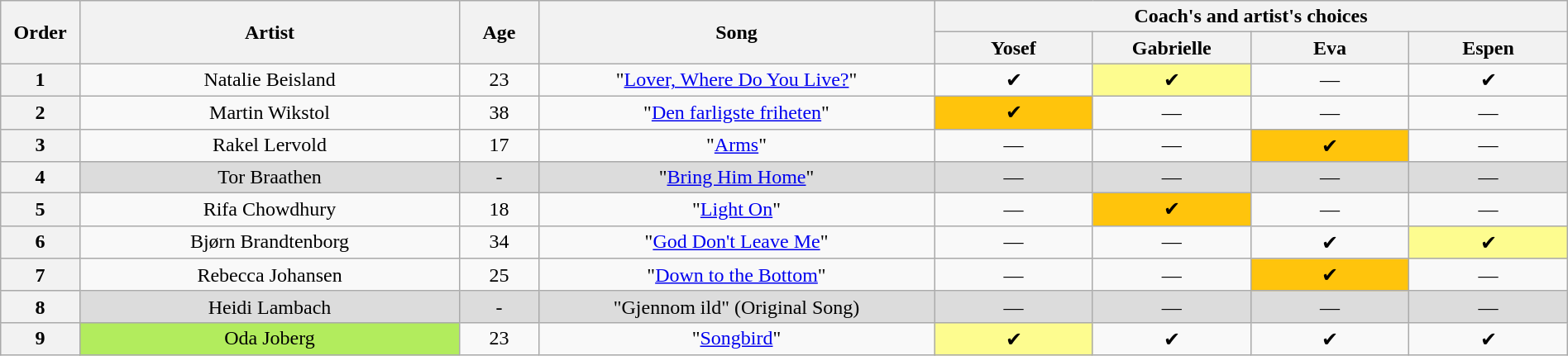<table class="wikitable" style="text-align:center; width:100%;">
<tr>
<th scope="col" rowspan="2" style="width:05%;">Order</th>
<th scope="col" rowspan="2" style="width:24%;">Artist</th>
<th scope="col" rowspan="2" style="width:05%">Age</th>
<th rowspan="2" scope="col" style="width:25%">Song</th>
<th colspan="4" style="width:40%;">Coach's and artist's choices</th>
</tr>
<tr>
<th style="width:10%;">Yosef</th>
<th style="width:10%;">Gabrielle</th>
<th style="width:10%;">Eva</th>
<th style="width:10%;">Espen</th>
</tr>
<tr>
<th>1</th>
<td>Natalie Beisland</td>
<td>23</td>
<td>"<a href='#'>Lover, Where Do You Live?</a>"</td>
<td>✔</td>
<td Style="background-color:#FDFC8F;">✔</td>
<td>—</td>
<td>✔</td>
</tr>
<tr>
<th>2</th>
<td>Martin Wikstol</td>
<td>38</td>
<td>"<a href='#'>Den farligste friheten</a>"</td>
<td style="background-color:#FFC40C;">✔</td>
<td>—</td>
<td>—</td>
<td>—</td>
</tr>
<tr>
<th>3</th>
<td>Rakel Lervold</td>
<td>17</td>
<td>"<a href='#'>Arms</a>"</td>
<td>—</td>
<td>—</td>
<td style="background-color:#FFC40C;">✔</td>
<td>—</td>
</tr>
<tr style="background-color:#DCDCDC;"|>
<th>4</th>
<td>Tor Braathen</td>
<td>-</td>
<td>"<a href='#'>Bring Him Home</a>"</td>
<td>—</td>
<td>—</td>
<td>—</td>
<td>—</td>
</tr>
<tr>
<th>5</th>
<td>Rifa Chowdhury</td>
<td>18</td>
<td>"<a href='#'>Light On</a>"</td>
<td>—</td>
<td style="background-color:#FFC40C;">✔</td>
<td>—</td>
<td>—</td>
</tr>
<tr>
<th>6</th>
<td>Bjørn Brandtenborg</td>
<td>34</td>
<td>"<a href='#'>God Don't Leave Me</a>"</td>
<td>—</td>
<td>—</td>
<td>✔</td>
<td Style="background-color:#FDFC8F;">✔</td>
</tr>
<tr>
<th>7</th>
<td>Rebecca Johansen</td>
<td>25</td>
<td>"<a href='#'>Down to the Bottom</a>"</td>
<td>—</td>
<td>—</td>
<td style="background-color:#FFC40C;">✔</td>
<td>—</td>
</tr>
<tr style="background-color:#DCDCDC;"|>
<th>8</th>
<td>Heidi Lambach</td>
<td>-</td>
<td>"Gjennom ild" (Original Song)</td>
<td>—</td>
<td>—</td>
<td>—</td>
<td>—</td>
</tr>
<tr>
<th>9</th>
<td style="background-color:#B2EC5D;">Oda Joberg</td>
<td>23</td>
<td>"<a href='#'>Songbird</a>"</td>
<td Style="background-color:#FDFC8F;">✔</td>
<td>✔</td>
<td>✔</td>
<td>✔</td>
</tr>
</table>
